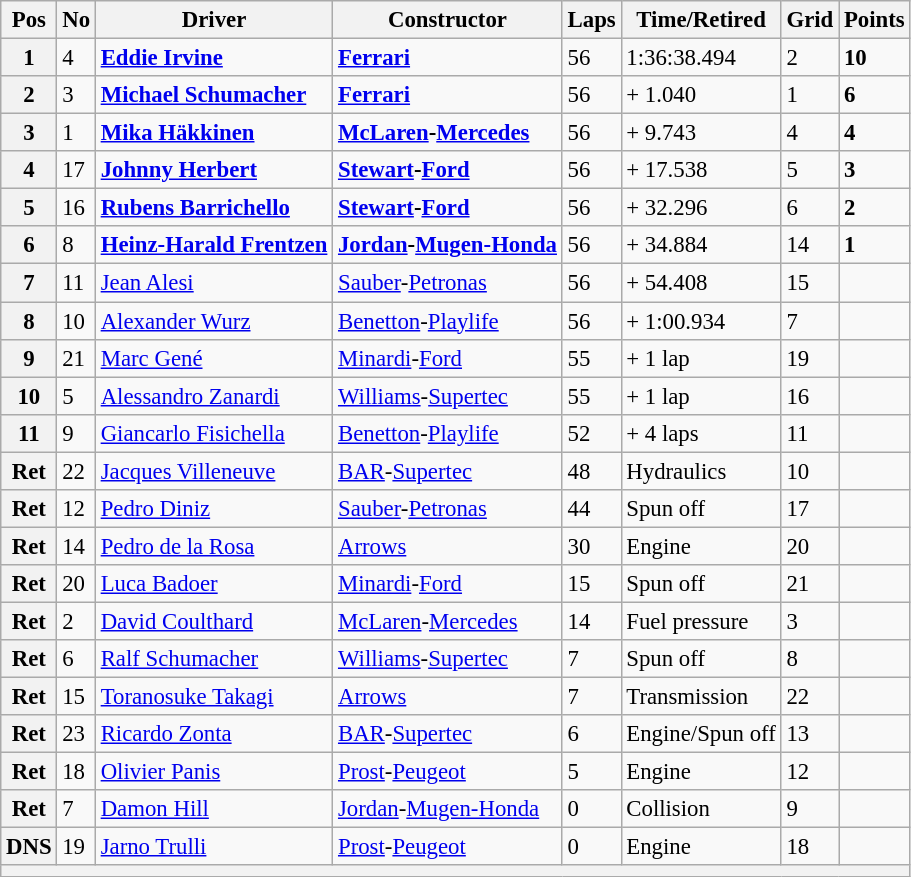<table class="wikitable" style="font-size: 95%;">
<tr>
<th>Pos</th>
<th>No</th>
<th>Driver</th>
<th>Constructor</th>
<th>Laps</th>
<th>Time/Retired</th>
<th>Grid</th>
<th>Points</th>
</tr>
<tr>
<th>1</th>
<td>4</td>
<td> <strong><a href='#'>Eddie Irvine</a></strong></td>
<td><strong><a href='#'>Ferrari</a></strong></td>
<td>56</td>
<td>1:36:38.494</td>
<td>2</td>
<td><strong>10</strong></td>
</tr>
<tr>
<th>2</th>
<td>3</td>
<td> <strong><a href='#'>Michael Schumacher</a></strong></td>
<td><strong><a href='#'>Ferrari</a></strong></td>
<td>56</td>
<td>+ 1.040</td>
<td>1</td>
<td><strong>6</strong></td>
</tr>
<tr>
<th>3</th>
<td>1</td>
<td> <strong><a href='#'>Mika Häkkinen</a></strong></td>
<td><strong><a href='#'>McLaren</a>-<a href='#'>Mercedes</a></strong></td>
<td>56</td>
<td>+ 9.743</td>
<td>4</td>
<td><strong>4</strong></td>
</tr>
<tr>
<th>4</th>
<td>17</td>
<td> <strong><a href='#'>Johnny Herbert</a></strong></td>
<td><strong><a href='#'>Stewart</a>-<a href='#'>Ford</a></strong></td>
<td>56</td>
<td>+ 17.538</td>
<td>5</td>
<td><strong>3</strong></td>
</tr>
<tr>
<th>5</th>
<td>16</td>
<td> <strong><a href='#'>Rubens Barrichello</a></strong></td>
<td><strong><a href='#'>Stewart</a>-<a href='#'>Ford</a></strong></td>
<td>56</td>
<td>+ 32.296</td>
<td>6</td>
<td><strong>2</strong></td>
</tr>
<tr>
<th>6</th>
<td>8</td>
<td> <strong><a href='#'>Heinz-Harald Frentzen</a></strong></td>
<td><strong><a href='#'>Jordan</a>-<a href='#'>Mugen-Honda</a></strong></td>
<td>56</td>
<td>+ 34.884</td>
<td>14</td>
<td><strong>1</strong></td>
</tr>
<tr>
<th>7</th>
<td>11</td>
<td> <a href='#'>Jean Alesi</a></td>
<td><a href='#'>Sauber</a>-<a href='#'>Petronas</a></td>
<td>56</td>
<td>+ 54.408</td>
<td>15</td>
<td> </td>
</tr>
<tr>
<th>8</th>
<td>10</td>
<td> <a href='#'>Alexander Wurz</a></td>
<td><a href='#'>Benetton</a>-<a href='#'>Playlife</a></td>
<td>56</td>
<td>+ 1:00.934</td>
<td>7</td>
<td> </td>
</tr>
<tr>
<th>9</th>
<td>21</td>
<td> <a href='#'>Marc Gené</a></td>
<td><a href='#'>Minardi</a>-<a href='#'>Ford</a></td>
<td>55</td>
<td>+ 1 lap</td>
<td>19</td>
<td> </td>
</tr>
<tr>
<th>10</th>
<td>5</td>
<td> <a href='#'>Alessandro Zanardi</a></td>
<td><a href='#'>Williams</a>-<a href='#'>Supertec</a></td>
<td>55</td>
<td>+ 1 lap</td>
<td>16</td>
<td> </td>
</tr>
<tr>
<th>11</th>
<td>9</td>
<td> <a href='#'>Giancarlo Fisichella</a></td>
<td><a href='#'>Benetton</a>-<a href='#'>Playlife</a></td>
<td>52</td>
<td>+ 4 laps</td>
<td>11</td>
<td> </td>
</tr>
<tr>
<th>Ret</th>
<td>22</td>
<td> <a href='#'>Jacques Villeneuve</a></td>
<td><a href='#'>BAR</a>-<a href='#'>Supertec</a></td>
<td>48</td>
<td>Hydraulics</td>
<td>10</td>
<td> </td>
</tr>
<tr>
<th>Ret</th>
<td>12</td>
<td> <a href='#'>Pedro Diniz</a></td>
<td><a href='#'>Sauber</a>-<a href='#'>Petronas</a></td>
<td>44</td>
<td>Spun off</td>
<td>17</td>
<td> </td>
</tr>
<tr>
<th>Ret</th>
<td>14</td>
<td> <a href='#'>Pedro de la Rosa</a></td>
<td><a href='#'>Arrows</a></td>
<td>30</td>
<td>Engine</td>
<td>20</td>
<td> </td>
</tr>
<tr>
<th>Ret</th>
<td>20</td>
<td> <a href='#'>Luca Badoer</a></td>
<td><a href='#'>Minardi</a>-<a href='#'>Ford</a></td>
<td>15</td>
<td>Spun off</td>
<td>21</td>
<td> </td>
</tr>
<tr>
<th>Ret</th>
<td>2</td>
<td> <a href='#'>David Coulthard</a></td>
<td><a href='#'>McLaren</a>-<a href='#'>Mercedes</a></td>
<td>14</td>
<td>Fuel pressure</td>
<td>3</td>
<td> </td>
</tr>
<tr>
<th>Ret</th>
<td>6</td>
<td> <a href='#'>Ralf Schumacher</a></td>
<td><a href='#'>Williams</a>-<a href='#'>Supertec</a></td>
<td>7</td>
<td>Spun off</td>
<td>8</td>
<td> </td>
</tr>
<tr>
<th>Ret</th>
<td>15</td>
<td> <a href='#'>Toranosuke Takagi</a></td>
<td><a href='#'>Arrows</a></td>
<td>7</td>
<td>Transmission</td>
<td>22</td>
<td> </td>
</tr>
<tr>
<th>Ret</th>
<td>23</td>
<td> <a href='#'>Ricardo Zonta</a></td>
<td><a href='#'>BAR</a>-<a href='#'>Supertec</a></td>
<td>6</td>
<td>Engine/Spun off</td>
<td>13</td>
<td> </td>
</tr>
<tr>
<th>Ret</th>
<td>18</td>
<td> <a href='#'>Olivier Panis</a></td>
<td><a href='#'>Prost</a>-<a href='#'>Peugeot</a></td>
<td>5</td>
<td>Engine</td>
<td>12</td>
<td> </td>
</tr>
<tr>
<th>Ret</th>
<td>7</td>
<td> <a href='#'>Damon Hill</a></td>
<td><a href='#'>Jordan</a>-<a href='#'>Mugen-Honda</a></td>
<td>0</td>
<td>Collision</td>
<td>9</td>
<td> </td>
</tr>
<tr>
<th>DNS</th>
<td>19</td>
<td> <a href='#'>Jarno Trulli</a></td>
<td><a href='#'>Prost</a>-<a href='#'>Peugeot</a></td>
<td>0</td>
<td>Engine</td>
<td>18</td>
<td> </td>
</tr>
<tr>
<th colspan="8"></th>
</tr>
</table>
